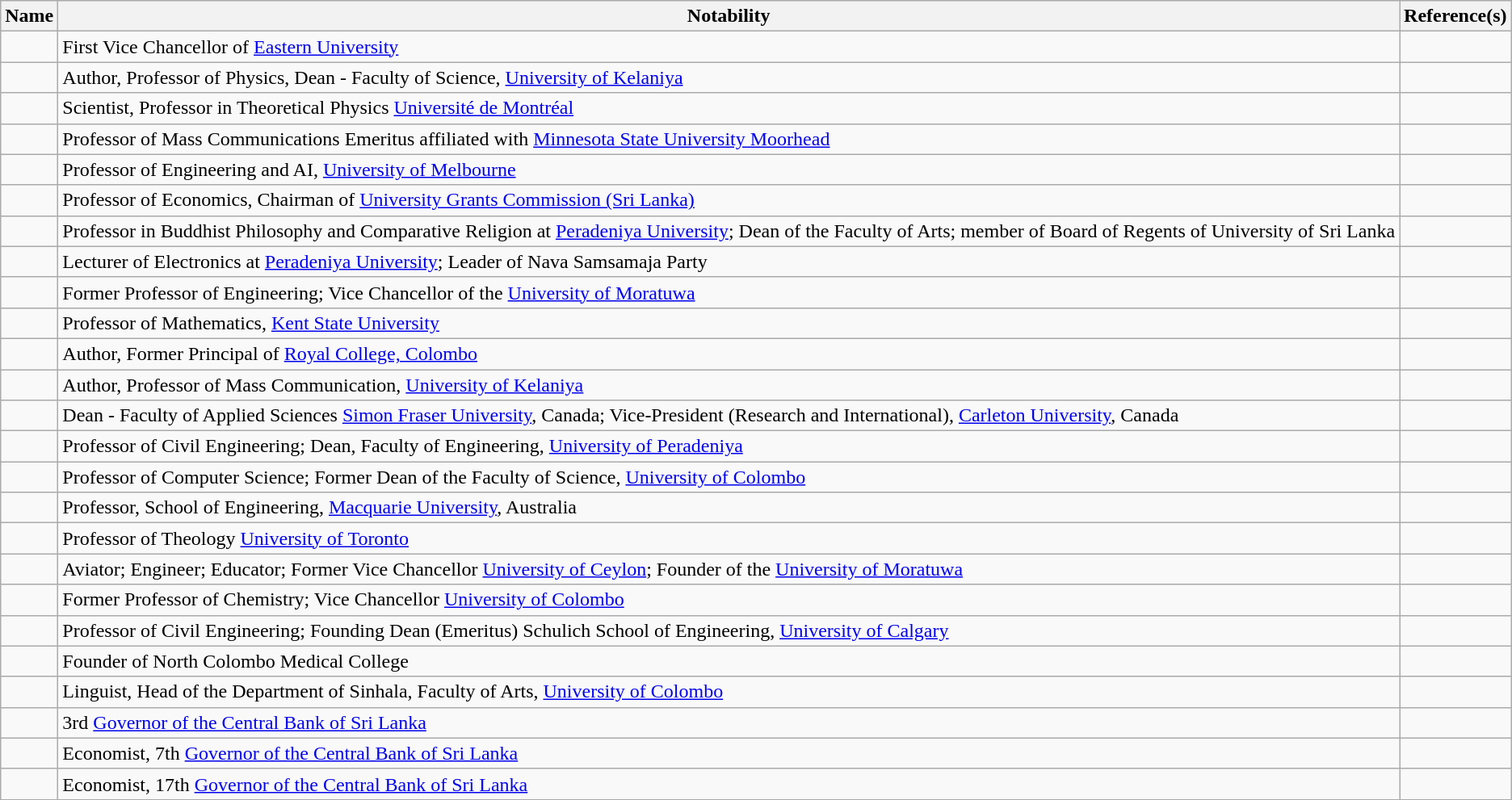<table class="wikitable sortable">
<tr>
<th>Name</th>
<th class="unsortable">Notability</th>
<th class="unsortable">Reference(s)</th>
</tr>
<tr>
<td></td>
<td>First Vice Chancellor of <a href='#'>Eastern University</a></td>
<td></td>
</tr>
<tr>
<td></td>
<td>Author, Professor of Physics, Dean - Faculty of Science, <a href='#'>University of Kelaniya</a></td>
<td></td>
</tr>
<tr>
<td></td>
<td>Scientist, Professor in Theoretical Physics <a href='#'>Université de Montréal</a></td>
<td></td>
</tr>
<tr>
<td></td>
<td>Professor of Mass Communications Emeritus affiliated with <a href='#'>Minnesota State University Moorhead</a></td>
<td></td>
</tr>
<tr>
<td></td>
<td>Professor of Engineering and AI, <a href='#'>University of Melbourne</a></td>
<td></td>
</tr>
<tr>
<td></td>
<td>Professor of Economics, Chairman of <a href='#'>University Grants Commission (Sri Lanka)</a></td>
<td></td>
</tr>
<tr>
<td></td>
<td>Professor in Buddhist Philosophy and Comparative Religion at <a href='#'>Peradeniya University</a>; Dean of the Faculty of Arts; member of Board of Regents of University of Sri Lanka</td>
<td></td>
</tr>
<tr>
<td></td>
<td>Lecturer of Electronics at <a href='#'>Peradeniya University</a>; Leader of Nava Samsamaja Party</td>
<td></td>
</tr>
<tr>
<td></td>
<td>Former Professor of Engineering; Vice Chancellor of the <a href='#'>University of Moratuwa</a></td>
<td></td>
</tr>
<tr>
<td></td>
<td>Professor of Mathematics, <a href='#'>Kent State University</a></td>
<td></td>
</tr>
<tr>
<td></td>
<td>Author, Former Principal of <a href='#'>Royal College, Colombo</a></td>
<td></td>
</tr>
<tr>
<td></td>
<td>Author, Professor of Mass Communication, <a href='#'>University of Kelaniya</a></td>
<td></td>
</tr>
<tr>
<td></td>
<td>Dean - Faculty of Applied Sciences <a href='#'>Simon Fraser University</a>, Canada; Vice-President (Research and International), <a href='#'>Carleton University</a>, Canada</td>
<td></td>
</tr>
<tr>
<td></td>
<td>Professor of Civil Engineering; Dean, Faculty of Engineering, <a href='#'>University of Peradeniya</a></td>
<td></td>
</tr>
<tr>
<td></td>
<td>Professor of Computer Science; Former Dean of the Faculty of Science, <a href='#'>University of Colombo</a></td>
<td></td>
</tr>
<tr>
<td></td>
<td>Professor, School of Engineering, <a href='#'>Macquarie University</a>, Australia</td>
<td></td>
</tr>
<tr>
<td></td>
<td>Professor of Theology <a href='#'>University of Toronto</a></td>
<td></td>
</tr>
<tr>
<td></td>
<td>Aviator; Engineer; Educator; Former Vice Chancellor <a href='#'>University of Ceylon</a>; Founder of the <a href='#'>University of Moratuwa</a></td>
<td></td>
</tr>
<tr>
<td></td>
<td>Former Professor of Chemistry; Vice Chancellor <a href='#'>University of Colombo</a></td>
<td></td>
</tr>
<tr>
<td></td>
<td>Professor of Civil Engineering; Founding Dean (Emeritus) Schulich School of Engineering, <a href='#'>University of Calgary</a></td>
<td></td>
</tr>
<tr>
<td></td>
<td>Founder of North Colombo Medical College</td>
<td></td>
</tr>
<tr>
<td></td>
<td>Linguist, Head of the Department of Sinhala, Faculty of Arts, <a href='#'>University of Colombo</a></td>
<td></td>
</tr>
<tr>
<td></td>
<td>3rd <a href='#'>Governor of the Central Bank of Sri Lanka</a></td>
<td></td>
</tr>
<tr>
<td></td>
<td>Economist, 7th <a href='#'>Governor of the Central Bank of Sri Lanka</a></td>
<td></td>
</tr>
<tr>
<td></td>
<td>Economist, 17th <a href='#'>Governor of the Central Bank of Sri Lanka</a></td>
<td></td>
</tr>
<tr>
</tr>
</table>
